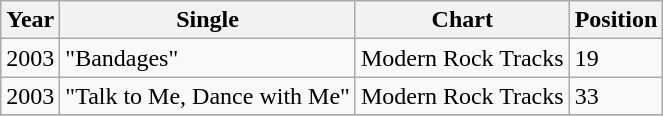<table class="wikitable">
<tr>
<th align="left" valign="top">Year</th>
<th align="left" valign="top">Single</th>
<th align="left" valign="top">Chart</th>
<th align="left" valign="top">Position</th>
</tr>
<tr>
<td align="left" valign="top">2003</td>
<td align="left" valign="top">"Bandages"</td>
<td align="left" valign="top">Modern Rock Tracks</td>
<td align="left" valign="top">19</td>
</tr>
<tr>
<td align="left" valign="top">2003</td>
<td align="left" valign="top">"Talk to Me, Dance with Me"</td>
<td align="left" valign="top">Modern Rock Tracks</td>
<td align="left" valign="top">33</td>
</tr>
<tr>
</tr>
</table>
